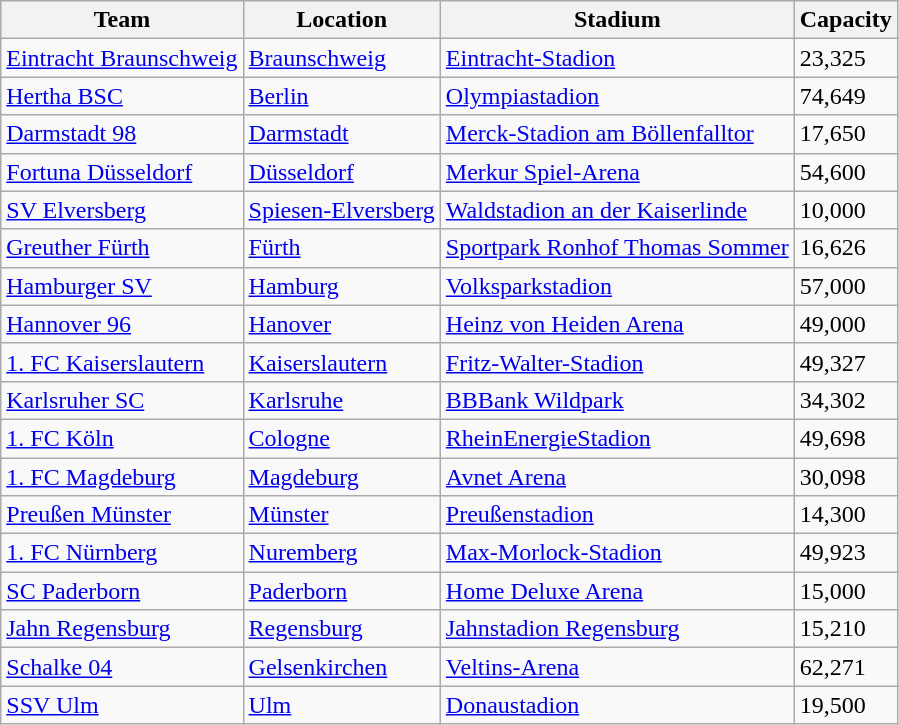<table class="wikitable sortable" style="text-align:left;">
<tr>
<th>Team</th>
<th>Location</th>
<th>Stadium</th>
<th>Capacity</th>
</tr>
<tr>
<td data-sort-value="Braunschweig"><a href='#'>Eintracht Braunschweig</a></td>
<td><a href='#'>Braunschweig</a></td>
<td><a href='#'>Eintracht-Stadion</a></td>
<td>23,325</td>
</tr>
<tr>
<td data-sort-value="Berlin"><a href='#'>Hertha BSC</a></td>
<td><a href='#'>Berlin</a></td>
<td><a href='#'>Olympiastadion</a></td>
<td>74,649</td>
</tr>
<tr>
<td data-sort-value="Darmstadt"><a href='#'>Darmstadt 98</a></td>
<td><a href='#'>Darmstadt</a></td>
<td><a href='#'>Merck-Stadion am Böllenfalltor</a></td>
<td>17,650</td>
</tr>
<tr>
<td data-sort-value="Düsseldorf"><a href='#'>Fortuna Düsseldorf</a></td>
<td><a href='#'>Düsseldorf</a></td>
<td><a href='#'>Merkur Spiel-Arena</a></td>
<td>54,600</td>
</tr>
<tr>
<td data-sort-value="Elversberg"><a href='#'>SV Elversberg</a></td>
<td><a href='#'>Spiesen-Elversberg</a></td>
<td><a href='#'>Waldstadion an der Kaiserlinde</a></td>
<td>10,000</td>
</tr>
<tr>
<td data-sort-value="Furth"><a href='#'>Greuther Fürth</a></td>
<td><a href='#'>Fürth</a></td>
<td><a href='#'>Sportpark Ronhof Thomas Sommer</a></td>
<td>16,626</td>
</tr>
<tr>
<td data-sort-value="Hamburg"><a href='#'>Hamburger SV</a></td>
<td><a href='#'>Hamburg</a></td>
<td><a href='#'>Volksparkstadion</a></td>
<td>57,000</td>
</tr>
<tr>
<td data-sort-value="Hannover"><a href='#'>Hannover 96</a></td>
<td><a href='#'>Hanover</a></td>
<td><a href='#'>Heinz von Heiden Arena</a></td>
<td>49,000</td>
</tr>
<tr>
<td data-sort-value="Kaiserslautern"><a href='#'>1. FC Kaiserslautern</a></td>
<td><a href='#'>Kaiserslautern</a></td>
<td><a href='#'>Fritz-Walter-Stadion</a></td>
<td>49,327</td>
</tr>
<tr>
<td data-sort-value="Karlsruhe"><a href='#'>Karlsruher SC</a></td>
<td><a href='#'>Karlsruhe</a></td>
<td><a href='#'>BBBank Wildpark</a></td>
<td>34,302</td>
</tr>
<tr>
<td data-sort-value="Koln"><a href='#'>1. FC Köln</a></td>
<td><a href='#'>Cologne</a></td>
<td><a href='#'>RheinEnergieStadion</a></td>
<td>49,698</td>
</tr>
<tr>
<td data-sort-value="Magdeburg"><a href='#'>1. FC Magdeburg</a></td>
<td><a href='#'>Magdeburg</a></td>
<td><a href='#'>Avnet Arena</a></td>
<td>30,098</td>
</tr>
<tr>
<td data-sort-value="Munster"><a href='#'>Preußen Münster</a></td>
<td><a href='#'>Münster</a></td>
<td><a href='#'>Preußenstadion</a></td>
<td>14,300</td>
</tr>
<tr>
<td data-sort-value="Nurnberg"><a href='#'>1. FC Nürnberg</a></td>
<td><a href='#'>Nuremberg</a></td>
<td><a href='#'>Max-Morlock-Stadion</a></td>
<td>49,923</td>
</tr>
<tr>
<td data-sort-value="Paderborn"><a href='#'>SC Paderborn</a></td>
<td><a href='#'>Paderborn</a></td>
<td><a href='#'>Home Deluxe Arena</a></td>
<td>15,000</td>
</tr>
<tr>
<td data-sort-value="Regensburg"><a href='#'>Jahn Regensburg</a></td>
<td><a href='#'>Regensburg</a></td>
<td><a href='#'>Jahnstadion Regensburg</a></td>
<td>15,210</td>
</tr>
<tr>
<td data-sort-value="Schalke"><a href='#'>Schalke 04</a></td>
<td><a href='#'>Gelsenkirchen</a></td>
<td><a href='#'>Veltins-Arena</a></td>
<td>62,271</td>
</tr>
<tr>
<td data-sort-value="Ulm"><a href='#'>SSV Ulm</a></td>
<td><a href='#'>Ulm</a></td>
<td><a href='#'>Donaustadion</a></td>
<td>19,500</td>
</tr>
</table>
